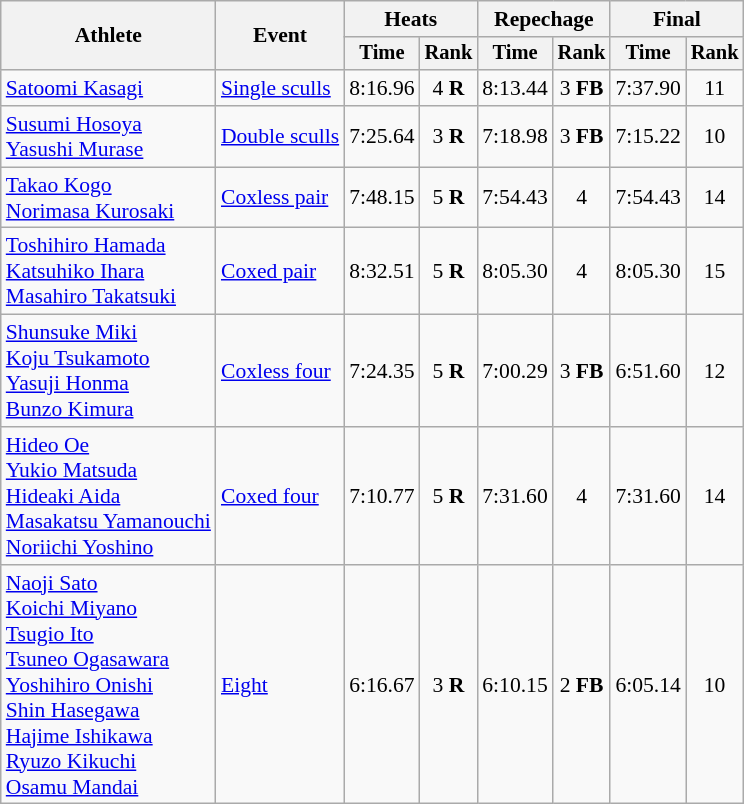<table class="wikitable" style="font-size:90%">
<tr>
<th rowspan="2">Athlete</th>
<th rowspan="2">Event</th>
<th colspan="2">Heats</th>
<th colspan="2">Repechage</th>
<th colspan="2">Final</th>
</tr>
<tr style="font-size:95%">
<th>Time</th>
<th>Rank</th>
<th>Time</th>
<th>Rank</th>
<th>Time</th>
<th>Rank</th>
</tr>
<tr align=center>
<td align=left><a href='#'>Satoomi Kasagi</a></td>
<td align=left><a href='#'>Single sculls</a></td>
<td>8:16.96</td>
<td>4 <strong>R</strong></td>
<td>8:13.44</td>
<td>3 <strong>FB</strong></td>
<td>7:37.90</td>
<td>11</td>
</tr>
<tr align=center>
<td align=left><a href='#'>Susumi Hosoya</a><br><a href='#'>Yasushi Murase</a></td>
<td align=left><a href='#'>Double sculls</a></td>
<td>7:25.64</td>
<td>3 <strong>R</strong></td>
<td>7:18.98</td>
<td>3 <strong>FB</strong></td>
<td>7:15.22</td>
<td>10</td>
</tr>
<tr align=center>
<td align=left><a href='#'>Takao Kogo</a><br><a href='#'>Norimasa Kurosaki</a></td>
<td align=left><a href='#'>Coxless pair</a></td>
<td>7:48.15</td>
<td>5 <strong>R</strong></td>
<td>7:54.43</td>
<td>4</td>
<td>7:54.43</td>
<td>14</td>
</tr>
<tr align=center>
<td align=left><a href='#'>Toshihiro Hamada</a><br><a href='#'>Katsuhiko Ihara</a><br><a href='#'>Masahiro Takatsuki</a></td>
<td align=left><a href='#'>Coxed pair</a></td>
<td>8:32.51</td>
<td>5 <strong>R</strong></td>
<td>8:05.30</td>
<td>4</td>
<td>8:05.30</td>
<td>15</td>
</tr>
<tr align=center>
<td align=left><a href='#'>Shunsuke Miki</a><br><a href='#'>Koju Tsukamoto</a><br><a href='#'>Yasuji Honma</a><br><a href='#'>Bunzo Kimura</a></td>
<td align=left><a href='#'>Coxless four</a></td>
<td>7:24.35</td>
<td>5 <strong>R</strong></td>
<td>7:00.29</td>
<td>3 <strong>FB</strong></td>
<td>6:51.60</td>
<td>12</td>
</tr>
<tr align=center>
<td align=left><a href='#'>Hideo Oe</a><br><a href='#'>Yukio Matsuda</a><br><a href='#'>Hideaki Aida</a><br><a href='#'>Masakatsu Yamanouchi</a><br><a href='#'>Noriichi Yoshino</a></td>
<td align=left><a href='#'>Coxed four</a></td>
<td>7:10.77</td>
<td>5 <strong>R</strong></td>
<td>7:31.60</td>
<td>4</td>
<td>7:31.60</td>
<td>14</td>
</tr>
<tr align=center>
<td align=left><a href='#'>Naoji Sato</a><br><a href='#'>Koichi Miyano</a><br><a href='#'>Tsugio Ito</a><br><a href='#'>Tsuneo Ogasawara</a><br><a href='#'>Yoshihiro Onishi</a><br><a href='#'>Shin Hasegawa</a><br><a href='#'>Hajime Ishikawa</a><br><a href='#'>Ryuzo Kikuchi</a><br><a href='#'>Osamu Mandai</a></td>
<td align=left><a href='#'>Eight</a></td>
<td>6:16.67</td>
<td>3 <strong>R</strong></td>
<td>6:10.15</td>
<td>2 <strong>FB</strong></td>
<td>6:05.14</td>
<td>10</td>
</tr>
</table>
